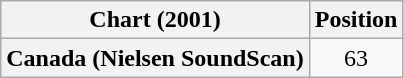<table class="wikitable plainrowheaders" style="text-align:center;" border="1">
<tr>
<th scope="col">Chart (2001)</th>
<th scope="col">Position</th>
</tr>
<tr>
<th scope="row">Canada (Nielsen SoundScan)</th>
<td>63</td>
</tr>
</table>
